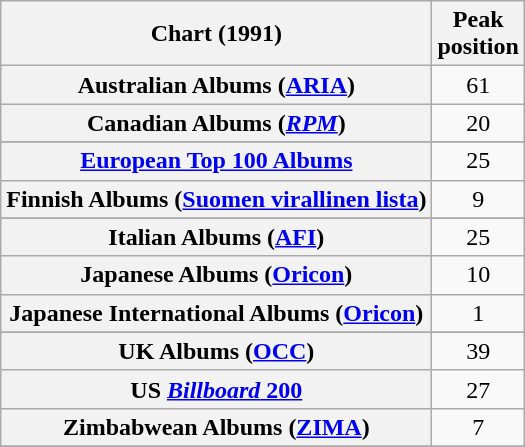<table class="wikitable sortable plainrowheaders" style="text-align:center;">
<tr>
<th scope="col">Chart (1991)</th>
<th scope="col">Peak<br> position</th>
</tr>
<tr>
<th scope="row">Australian Albums (<a href='#'>ARIA</a>)</th>
<td>61</td>
</tr>
<tr>
<th scope="row">Canadian Albums (<em><a href='#'>RPM</a></em>)</th>
<td>20</td>
</tr>
<tr>
</tr>
<tr>
<th scope="row"><a href='#'>European Top 100 Albums</a></th>
<td>25</td>
</tr>
<tr>
<th scope="row">Finnish Albums (<a href='#'>Suomen virallinen lista</a>)</th>
<td>9</td>
</tr>
<tr>
</tr>
<tr>
<th scope="row">Italian Albums (<a href='#'>AFI</a>)</th>
<td>25</td>
</tr>
<tr>
<th scope="row">Japanese Albums (<a href='#'>Oricon</a>)</th>
<td>10</td>
</tr>
<tr>
<th scope="row">Japanese International Albums (<a href='#'>Oricon</a>)</th>
<td>1</td>
</tr>
<tr>
</tr>
<tr>
</tr>
<tr>
</tr>
<tr>
<th scope="row">UK Albums (<a href='#'>OCC</a>)</th>
<td>39</td>
</tr>
<tr>
<th scope="row">US <a href='#'><em>Billboard</em> 200</a></th>
<td>27</td>
</tr>
<tr>
<th scope="row">Zimbabwean Albums (<a href='#'>ZIMA</a>)</th>
<td>7</td>
</tr>
<tr>
</tr>
</table>
